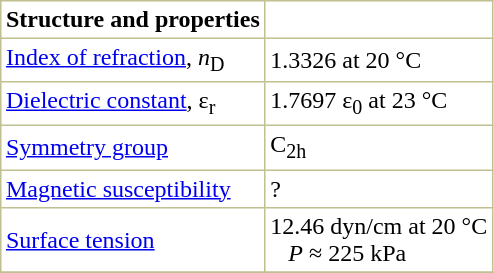<table border="1" cellspacing="0" cellpadding="3" style="margin: 0 0 0 0.5em; background: #FFFFFF; border-collapse: collapse; border-color: #C0C090;">
<tr>
<th>Structure and properties</th>
</tr>
<tr>
<td><a href='#'>Index of refraction</a>, <em>n</em><sub>D</sub></td>
<td>1.3326 at 20 °C</td>
</tr>
<tr>
<td><a href='#'>Dielectric constant</a>, ε<sub>r</sub></td>
<td>1.7697 ε<sub>0</sub> at 23 °C</td>
</tr>
<tr>
<td><a href='#'>Symmetry group</a></td>
<td>C<sub>2h</sub></td>
</tr>
<tr>
<td><a href='#'>Magnetic susceptibility</a></td>
<td>? </td>
</tr>
<tr>
<td><a href='#'>Surface tension</a></td>
<td>12.46 dyn/cm at 20 °C<br>    <em>P</em> ≈ 225 kPa</td>
</tr>
<tr>
</tr>
</table>
